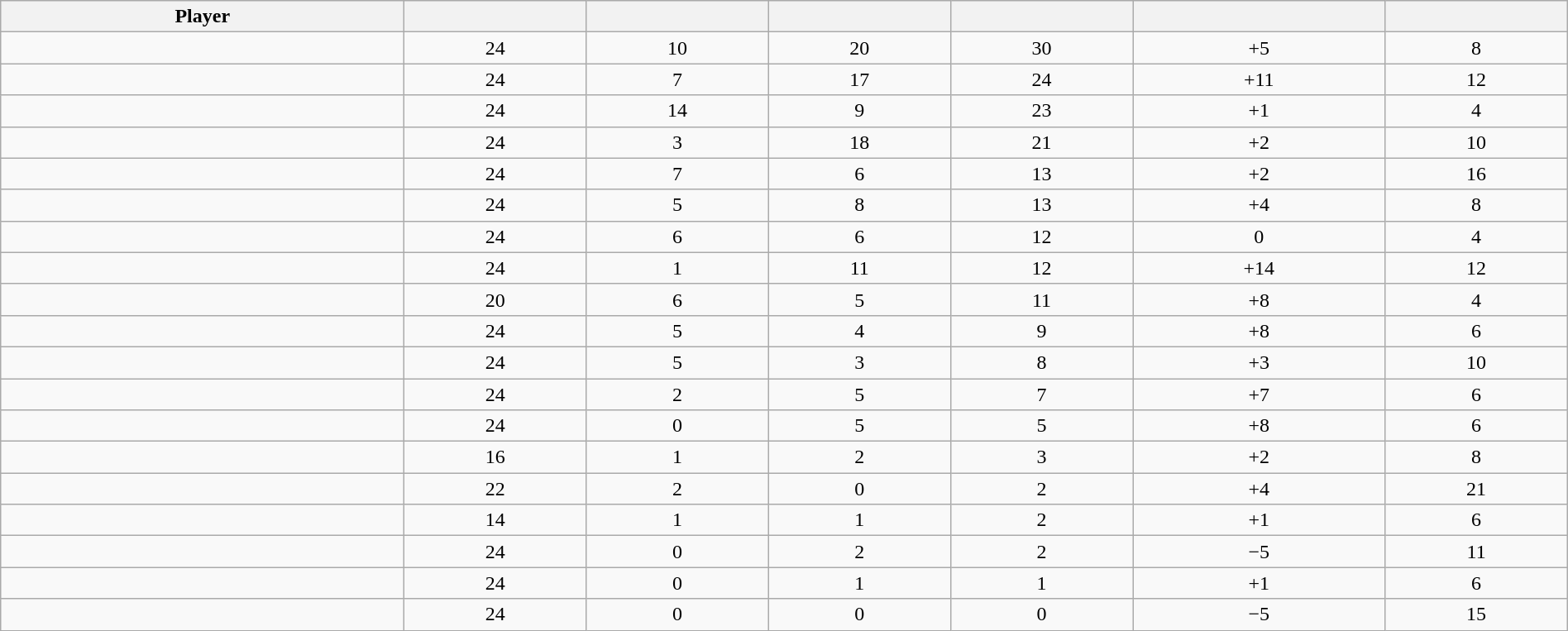<table class="wikitable sortable" style="width:100%; text-align:center;">
<tr align=center>
<th>Player</th>
<th></th>
<th></th>
<th></th>
<th></th>
<th data-sort-type="number"></th>
<th></th>
</tr>
<tr align=center>
<td></td>
<td>24</td>
<td>10</td>
<td>20</td>
<td>30</td>
<td>+5</td>
<td>8</td>
</tr>
<tr align=center>
<td></td>
<td>24</td>
<td>7</td>
<td>17</td>
<td>24</td>
<td>+11</td>
<td>12</td>
</tr>
<tr align=center>
<td></td>
<td>24</td>
<td>14</td>
<td>9</td>
<td>23</td>
<td>+1</td>
<td>4</td>
</tr>
<tr align=center>
<td></td>
<td>24</td>
<td>3</td>
<td>18</td>
<td>21</td>
<td>+2</td>
<td>10</td>
</tr>
<tr align=center>
<td></td>
<td>24</td>
<td>7</td>
<td>6</td>
<td>13</td>
<td>+2</td>
<td>16</td>
</tr>
<tr align=center>
<td></td>
<td>24</td>
<td>5</td>
<td>8</td>
<td>13</td>
<td>+4</td>
<td>8</td>
</tr>
<tr align=center>
<td></td>
<td>24</td>
<td>6</td>
<td>6</td>
<td>12</td>
<td>0</td>
<td>4</td>
</tr>
<tr align=center>
<td></td>
<td>24</td>
<td>1</td>
<td>11</td>
<td>12</td>
<td>+14</td>
<td>12</td>
</tr>
<tr align=center>
<td></td>
<td>20</td>
<td>6</td>
<td>5</td>
<td>11</td>
<td>+8</td>
<td>4</td>
</tr>
<tr align=center>
<td></td>
<td>24</td>
<td>5</td>
<td>4</td>
<td>9</td>
<td>+8</td>
<td>6</td>
</tr>
<tr align=center>
<td></td>
<td>24</td>
<td>5</td>
<td>3</td>
<td>8</td>
<td>+3</td>
<td>10</td>
</tr>
<tr align=center>
<td></td>
<td>24</td>
<td>2</td>
<td>5</td>
<td>7</td>
<td>+7</td>
<td>6</td>
</tr>
<tr align=center>
<td></td>
<td>24</td>
<td>0</td>
<td>5</td>
<td>5</td>
<td>+8</td>
<td>6</td>
</tr>
<tr align=center>
<td></td>
<td>16</td>
<td>1</td>
<td>2</td>
<td>3</td>
<td>+2</td>
<td>8</td>
</tr>
<tr align=center>
<td></td>
<td>22</td>
<td>2</td>
<td>0</td>
<td>2</td>
<td>+4</td>
<td>21</td>
</tr>
<tr align=center>
<td></td>
<td>14</td>
<td>1</td>
<td>1</td>
<td>2</td>
<td>+1</td>
<td>6</td>
</tr>
<tr align=center>
<td></td>
<td>24</td>
<td>0</td>
<td>2</td>
<td>2</td>
<td>−5</td>
<td>11</td>
</tr>
<tr align=center>
<td></td>
<td>24</td>
<td>0</td>
<td>1</td>
<td>1</td>
<td>+1</td>
<td>6</td>
</tr>
<tr align=center>
<td></td>
<td>24</td>
<td>0</td>
<td>0</td>
<td>0</td>
<td>−5</td>
<td>15</td>
</tr>
</table>
